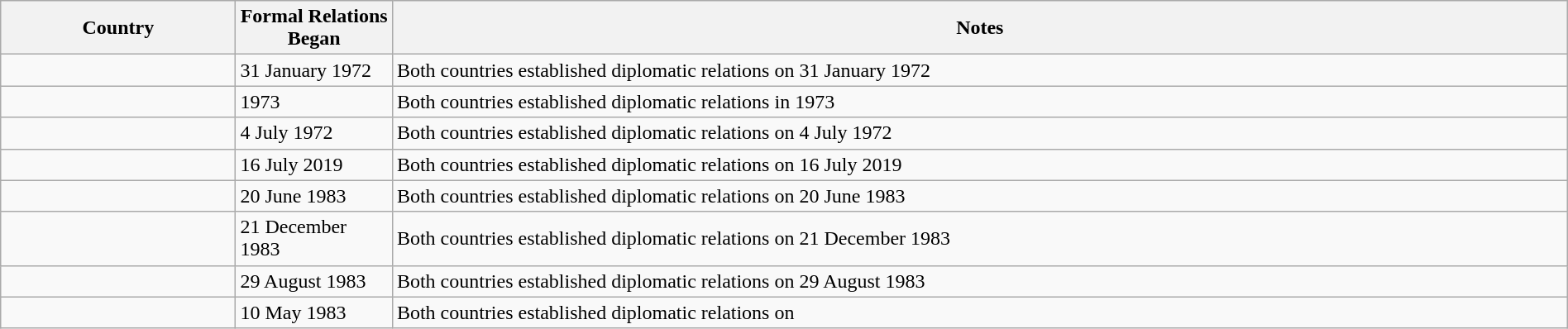<table class="wikitable sortable" style="width:100%; margin:auto;">
<tr>
<th style="width:15%;">Country</th>
<th style="width:10%;">Formal Relations Began</th>
<th>Notes</th>
</tr>
<tr>
<td></td>
<td>31 January 1972</td>
<td>Both countries established diplomatic relations on 31 January 1972</td>
</tr>
<tr>
<td></td>
<td>1973</td>
<td>Both countries established diplomatic relations in 1973</td>
</tr>
<tr>
<td></td>
<td>4 July 1972</td>
<td>Both countries established diplomatic relations on 4 July 1972</td>
</tr>
<tr>
<td></td>
<td>16 July 2019</td>
<td>Both countries established diplomatic relations on 16 July 2019</td>
</tr>
<tr>
<td></td>
<td>20 June 1983</td>
<td>Both countries established diplomatic relations on 20 June 1983</td>
</tr>
<tr>
<td></td>
<td>21 December 1983</td>
<td>Both countries established diplomatic relations on 21 December 1983</td>
</tr>
<tr>
<td></td>
<td>29 August 1983</td>
<td>Both countries established diplomatic relations on 29 August 1983</td>
</tr>
<tr>
<td></td>
<td>10 May 1983</td>
<td>Both countries established diplomatic relations on </td>
</tr>
</table>
